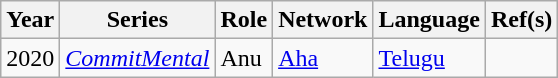<table class="wikitable">
<tr>
<th>Year</th>
<th>Series</th>
<th>Role</th>
<th>Network</th>
<th>Language</th>
<th>Ref(s)</th>
</tr>
<tr>
<td>2020</td>
<td><em><a href='#'>CommitMental</a></em></td>
<td>Anu</td>
<td><a href='#'>Aha</a></td>
<td><a href='#'>Telugu</a></td>
<td></td>
</tr>
</table>
